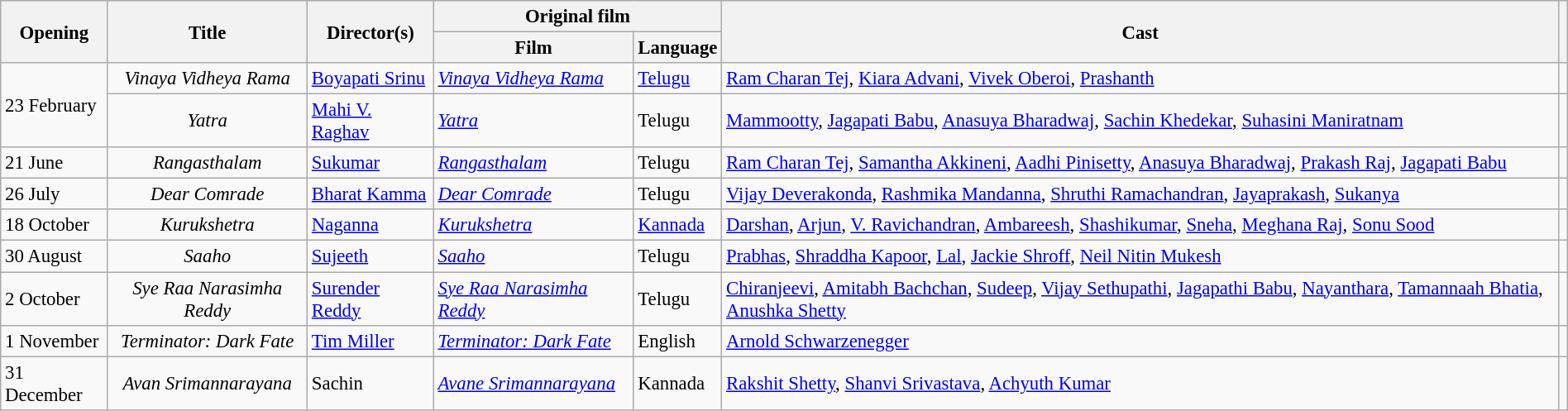<table class="wikitable sortable"  style="width:100%; font-size:95%;">
<tr>
<th scope="col" rowspan="2">Opening</th>
<th scope="col" rowspan="2">Title</th>
<th scope="col" rowspan="2">Director(s)</th>
<th scope="col" colspan="2">Original film</th>
<th scope="col" rowspan="2">Cast</th>
<th scope="col" rowspan="2" class="unsortable"></th>
</tr>
<tr>
<th scope="col">Film</th>
<th scope="col">Language</th>
</tr>
<tr>
<td rowspan="2">23 February</td>
<td style="text-align:center;"><em>Vinaya Vidheya Rama</em></td>
<td><a href='#'>Boyapati Srinu</a></td>
<td><em><a href='#'>Vinaya Vidheya Rama</a></em></td>
<td><a href='#'>Telugu</a></td>
<td><a href='#'>Ram Charan Tej</a>, <a href='#'>Kiara Advani</a>, <a href='#'>Vivek Oberoi</a>, <a href='#'>Prashanth</a></td>
<td></td>
</tr>
<tr>
<td style="text-align:center;"><em>Yatra</em></td>
<td><a href='#'>Mahi V. Raghav</a></td>
<td><em><a href='#'>Yatra</a></em></td>
<td>Telugu</td>
<td><a href='#'>Mammootty</a>, <a href='#'>Jagapati Babu</a>, <a href='#'>Anasuya Bharadwaj</a>, <a href='#'>Sachin Khedekar</a>, <a href='#'>Suhasini Maniratnam</a></td>
<td></td>
</tr>
<tr>
<td>21 June</td>
<td style="text-align:center;"><em>Rangasthalam</em></td>
<td><a href='#'>Sukumar</a></td>
<td><em><a href='#'>Rangasthalam</a></em></td>
<td>Telugu</td>
<td><a href='#'>Ram Charan Tej</a>, <a href='#'>Samantha Akkineni</a>, <a href='#'>Aadhi Pinisetty</a>, <a href='#'>Anasuya Bharadwaj</a>, <a href='#'>Prakash Raj</a>, <a href='#'>Jagapati Babu</a></td>
<td></td>
</tr>
<tr>
<td>26 July</td>
<td style="text-align:center;"><em>Dear Comrade</em></td>
<td><a href='#'>Bharat Kamma</a></td>
<td><em><a href='#'>Dear Comrade</a></em></td>
<td>Telugu</td>
<td><a href='#'>Vijay Deverakonda</a>, <a href='#'>Rashmika Mandanna</a>, <a href='#'>Shruthi Ramachandran</a>, <a href='#'>Jayaprakash</a>, <a href='#'>Sukanya</a></td>
<td></td>
</tr>
<tr>
<td>18 October</td>
<td style="text-align:center;"><em>Kurukshetra</em></td>
<td><a href='#'>Naganna</a></td>
<td><em><a href='#'>Kurukshetra</a></em></td>
<td><a href='#'>Kannada</a></td>
<td><a href='#'>Darshan</a>, <a href='#'>Arjun</a>, <a href='#'>V. Ravichandran</a>, <a href='#'>Ambareesh</a>, <a href='#'>Shashikumar</a>, <a href='#'>Sneha</a>, <a href='#'>Meghana Raj</a>, <a href='#'>Sonu Sood</a></td>
<td></td>
</tr>
<tr>
<td>30 August</td>
<td style="text-align:center;"><em>Saaho</em></td>
<td><a href='#'>Sujeeth</a></td>
<td><em><a href='#'>Saaho</a></em></td>
<td>Telugu</td>
<td><a href='#'>Prabhas</a>, <a href='#'>Shraddha Kapoor</a>, <a href='#'>Lal</a>, <a href='#'>Jackie Shroff</a>, <a href='#'>Neil Nitin Mukesh</a></td>
<td></td>
</tr>
<tr>
<td>2 October</td>
<td style="text-align:center;"><em>Sye Raa Narasimha Reddy</em></td>
<td><a href='#'>Surender Reddy</a></td>
<td><em><a href='#'>Sye Raa Narasimha Reddy</a></em></td>
<td>Telugu</td>
<td><a href='#'>Chiranjeevi</a>, <a href='#'>Amitabh Bachchan</a>, <a href='#'>Sudeep</a>, <a href='#'>Vijay Sethupathi</a>, <a href='#'>Jagapathi Babu</a>, <a href='#'>Nayanthara</a>, <a href='#'>Tamannaah Bhatia</a>, <a href='#'>Anushka Shetty</a></td>
<td></td>
</tr>
<tr>
<td>1 November</td>
<td style="text-align:center;"><em>Terminator: Dark Fate</em></td>
<td><a href='#'>Tim Miller</a></td>
<td><em><a href='#'>Terminator: Dark Fate</a></em></td>
<td>English</td>
<td><a href='#'>Arnold Schwarzenegger</a></td>
<td></td>
</tr>
<tr>
<td>31 December</td>
<td style="text-align:center;"><em>Avan Srimannarayana</em></td>
<td>Sachin</td>
<td><em><a href='#'>Avane Srimannarayana</a></em></td>
<td>Kannada</td>
<td><a href='#'>Rakshit Shetty</a>, <a href='#'>Shanvi Srivastava</a>, <a href='#'>Achyuth Kumar</a></td>
<td></td>
</tr>
</table>
